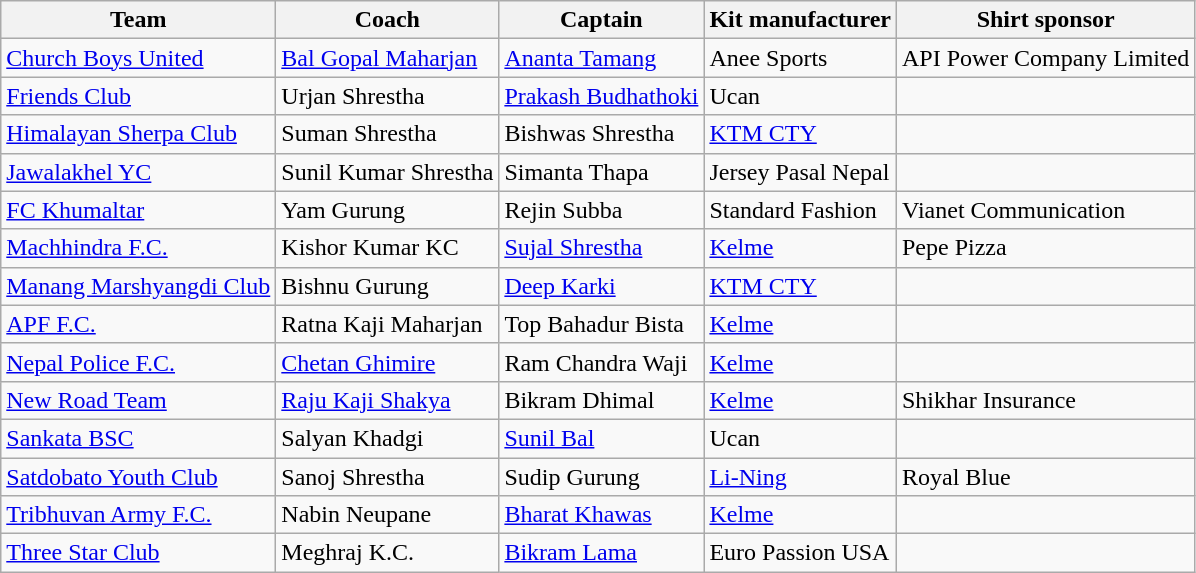<table class="wikitable sortable">
<tr>
<th>Team</th>
<th>Coach</th>
<th>Captain</th>
<th>Kit manufacturer</th>
<th>Shirt sponsor</th>
</tr>
<tr>
<td><a href='#'>Church Boys United</a></td>
<td> <a href='#'>Bal Gopal Maharjan</a></td>
<td> <a href='#'>Ananta Tamang</a></td>
<td>Anee Sports</td>
<td>API Power Company Limited</td>
</tr>
<tr>
<td><a href='#'>Friends Club</a></td>
<td> Urjan Shrestha</td>
<td> <a href='#'>Prakash Budhathoki</a></td>
<td>Ucan</td>
<td></td>
</tr>
<tr>
<td><a href='#'>Himalayan Sherpa Club</a></td>
<td> Suman Shrestha</td>
<td> Bishwas Shrestha</td>
<td><a href='#'>KTM CTY</a></td>
<td></td>
</tr>
<tr>
<td><a href='#'>Jawalakhel YC</a></td>
<td> Sunil Kumar Shrestha</td>
<td> Simanta Thapa</td>
<td>Jersey Pasal Nepal</td>
<td></td>
</tr>
<tr>
<td><a href='#'> FC Khumaltar</a></td>
<td> Yam Gurung</td>
<td> Rejin Subba</td>
<td>Standard Fashion</td>
<td>Vianet Communication</td>
</tr>
<tr>
<td><a href='#'>Machhindra F.C.</a></td>
<td> Kishor Kumar KC</td>
<td> <a href='#'>Sujal Shrestha</a></td>
<td><a href='#'>Kelme</a></td>
<td>Pepe Pizza</td>
</tr>
<tr>
<td><a href='#'>Manang Marshyangdi Club</a></td>
<td> Bishnu Gurung</td>
<td> <a href='#'>Deep Karki</a></td>
<td><a href='#'>KTM CTY</a></td>
<td></td>
</tr>
<tr>
<td><a href='#'>APF F.C.</a></td>
<td> Ratna Kaji Maharjan</td>
<td> Top Bahadur Bista</td>
<td><a href='#'>Kelme</a></td>
<td></td>
</tr>
<tr>
<td><a href='#'>Nepal Police F.C.</a></td>
<td> <a href='#'>Chetan Ghimire</a></td>
<td> Ram Chandra Waji</td>
<td><a href='#'>Kelme</a></td>
<td></td>
</tr>
<tr>
<td><a href='#'>New Road Team</a></td>
<td> <a href='#'>Raju Kaji Shakya</a></td>
<td> Bikram Dhimal</td>
<td><a href='#'>Kelme</a></td>
<td>Shikhar Insurance</td>
</tr>
<tr>
<td><a href='#'>Sankata BSC</a></td>
<td> Salyan Khadgi</td>
<td> <a href='#'>Sunil Bal</a></td>
<td>Ucan</td>
<td></td>
</tr>
<tr>
<td><a href='#'>Satdobato Youth Club</a></td>
<td> Sanoj Shrestha</td>
<td> Sudip Gurung</td>
<td><a href='#'>Li-Ning</a></td>
<td>Royal Blue</td>
</tr>
<tr>
<td><a href='#'>Tribhuvan Army F.C.</a></td>
<td> Nabin Neupane</td>
<td> <a href='#'>Bharat Khawas</a></td>
<td><a href='#'>Kelme</a></td>
<td></td>
</tr>
<tr>
<td><a href='#'>Three Star Club</a></td>
<td> Meghraj K.C.</td>
<td> <a href='#'>Bikram Lama</a></td>
<td>Euro Passion USA</td>
<td></td>
</tr>
</table>
